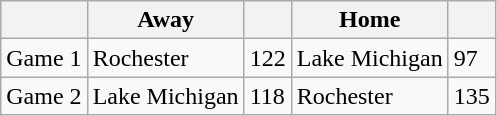<table class="wikitable">
<tr>
<th></th>
<th>Away</th>
<th></th>
<th>Home</th>
<th></th>
</tr>
<tr>
<td>Game 1</td>
<td>Rochester</td>
<td>122</td>
<td>Lake Michigan</td>
<td>97</td>
</tr>
<tr>
<td>Game 2</td>
<td>Lake Michigan</td>
<td>118</td>
<td>Rochester</td>
<td>135</td>
</tr>
</table>
